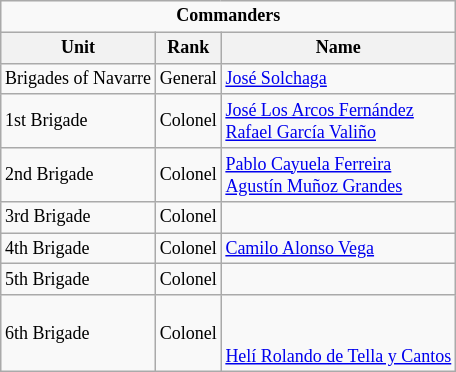<table class="wikitable" style="text-align:left; font-size:12px; margin:8px">
<tr>
<td colspan="12" style="text-align:center;"><strong>Commanders</strong></td>
</tr>
<tr>
<th>Unit</th>
<th>Rank</th>
<th>Name</th>
</tr>
<tr>
<td>Brigades of Navarre</td>
<td>General</td>
<td><a href='#'>José Solchaga</a></td>
</tr>
<tr>
<td>1st Brigade</td>
<td>Colonel</td>
<td><a href='#'>José Los Arcos Fernández</a><br><a href='#'>Rafael García Valiño</a></td>
</tr>
<tr>
<td>2nd Brigade</td>
<td>Colonel</td>
<td><a href='#'>Pablo Cayuela Ferreira</a><br><a href='#'>Agustín Muñoz Grandes</a></td>
</tr>
<tr>
<td>3rd Brigade</td>
<td>Colonel</td>
<td></td>
</tr>
<tr>
<td>4th Brigade</td>
<td>Colonel</td>
<td><a href='#'>Camilo Alonso Vega</a></td>
</tr>
<tr>
<td>5th Brigade</td>
<td>Colonel</td>
<td></td>
</tr>
<tr>
<td>6th Brigade</td>
<td>Colonel</td>
<td><br><br><a href='#'>Helí Rolando de Tella y Cantos</a></td>
</tr>
</table>
